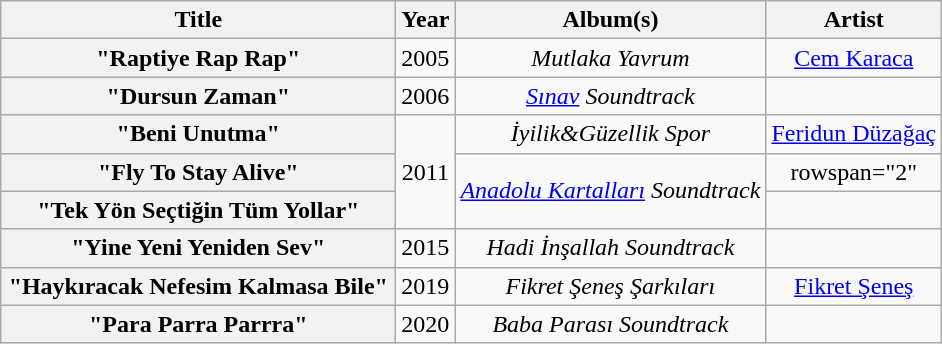<table class="wikitable plainrowheaders" style="text-align:center;">
<tr>
<th scope="col" style="width:16em;">Title</th>
<th scope="col" style="width:1em;">Year</th>
<th scope="col">Album(s)</th>
<th scope="col">Artist</th>
</tr>
<tr>
<th scope="row">"Raptiye Rap Rap"</th>
<td>2005</td>
<td><em>Mutlaka Yavrum</em></td>
<td><a href='#'>Cem Karaca</a></td>
</tr>
<tr>
<th scope="row">"Dursun Zaman"</th>
<td>2006</td>
<td><em><a href='#'>Sınav</a> Soundtrack</em></td>
<td></td>
</tr>
<tr>
<th scope="row">"Beni Unutma"</th>
<td rowspan="3">2011</td>
<td><em>İyilik&Güzellik Spor</em></td>
<td><a href='#'>Feridun Düzağaç</a></td>
</tr>
<tr>
<th scope="row">"Fly To Stay Alive"</th>
<td rowspan="2"><em><a href='#'>Anadolu Kartalları</a> Soundtrack</em></td>
<td>rowspan="2" </td>
</tr>
<tr>
<th scope="row">"Tek Yön Seçtiğin Tüm Yollar"</th>
</tr>
<tr>
<th scope="row">"Yine Yeni Yeniden Sev"</th>
<td>2015</td>
<td><em>Hadi İnşallah Soundtrack</em></td>
<td></td>
</tr>
<tr>
<th scope="row">"Haykıracak Nefesim Kalmasa Bile"</th>
<td rowspan="1">2019</td>
<td><em>Fikret Şeneş Şarkıları</em></td>
<td><a href='#'>Fikret Şeneş</a></td>
</tr>
<tr>
<th scope="row">"Para Parra Parrra"</th>
<td rowspan="1">2020</td>
<td><em>Baba Parası Soundtrack</em></td>
<td></td>
</tr>
</table>
